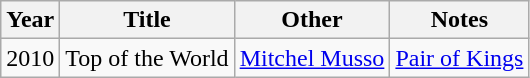<table class="wikitable">
<tr>
<th>Year</th>
<th>Title</th>
<th>Other</th>
<th>Notes</th>
</tr>
<tr>
<td>2010</td>
<td>Top of the World</td>
<td><a href='#'>Mitchel Musso</a></td>
<td><a href='#'>Pair of Kings</a></td>
</tr>
</table>
